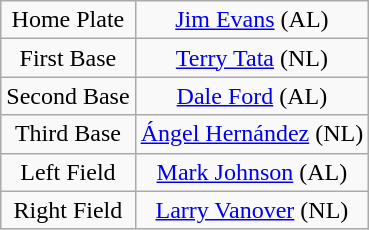<table class="wikitable" style="font-size: 100%; text-align:center;">
<tr>
<td>Home Plate</td>
<td><a href='#'>Jim Evans</a> (AL)</td>
</tr>
<tr>
<td>First Base</td>
<td><a href='#'>Terry Tata</a> (NL)</td>
</tr>
<tr>
<td>Second Base</td>
<td><a href='#'>Dale Ford</a> (AL)</td>
</tr>
<tr>
<td>Third Base</td>
<td><a href='#'>Ángel Hernández</a> (NL)</td>
</tr>
<tr>
<td>Left Field</td>
<td><a href='#'>Mark Johnson</a> (AL)</td>
</tr>
<tr>
<td>Right Field</td>
<td><a href='#'>Larry Vanover</a> (NL)</td>
</tr>
</table>
